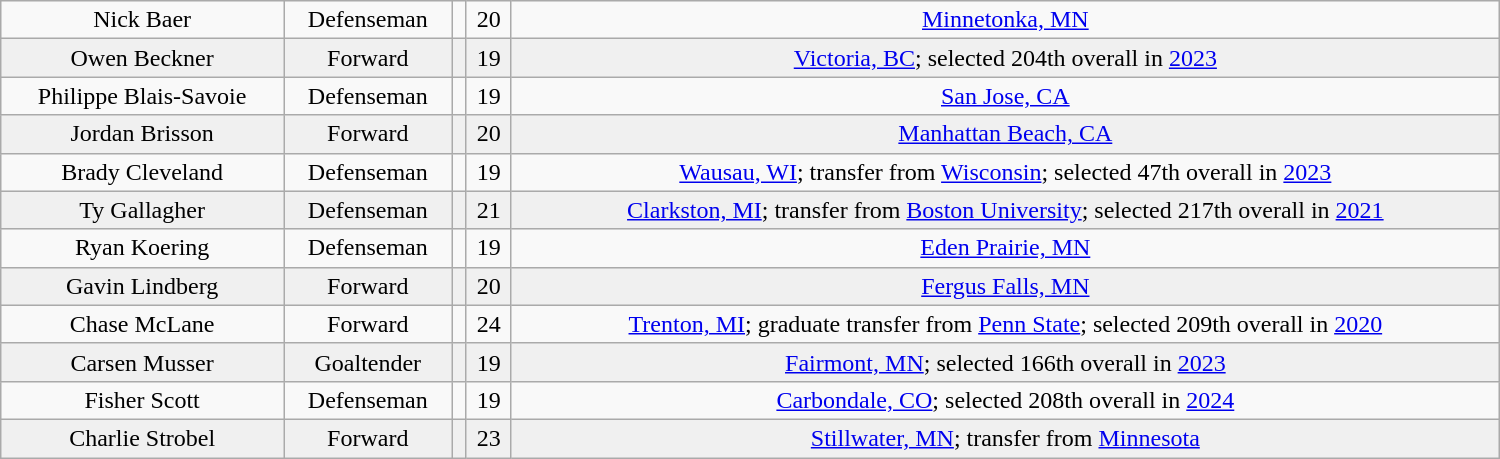<table class="wikitable" width=1000>
<tr align="center" bgcolor="">
<td>Nick Baer</td>
<td>Defenseman</td>
<td></td>
<td>20</td>
<td><a href='#'>Minnetonka, MN</a></td>
</tr>
<tr align="center" bgcolor="f0f0f0">
<td>Owen Beckner</td>
<td>Forward</td>
<td></td>
<td>19</td>
<td><a href='#'>Victoria, BC</a>; selected 204th overall in <a href='#'>2023</a></td>
</tr>
<tr align="center" bgcolor="">
<td>Philippe Blais-Savoie</td>
<td>Defenseman</td>
<td></td>
<td>19</td>
<td><a href='#'>San Jose, CA</a></td>
</tr>
<tr align="center" bgcolor="f0f0f0">
<td>Jordan Brisson</td>
<td>Forward</td>
<td></td>
<td>20</td>
<td><a href='#'>Manhattan Beach, CA</a></td>
</tr>
<tr align="center" bgcolor="">
<td>Brady Cleveland</td>
<td>Defenseman</td>
<td></td>
<td>19</td>
<td><a href='#'>Wausau, WI</a>; transfer from <a href='#'>Wisconsin</a>; selected 47th overall in <a href='#'>2023</a></td>
</tr>
<tr align="center" bgcolor="f0f0f0">
<td>Ty Gallagher</td>
<td>Defenseman</td>
<td></td>
<td>21</td>
<td><a href='#'>Clarkston, MI</a>; transfer from <a href='#'>Boston University</a>; selected 217th overall in <a href='#'>2021</a></td>
</tr>
<tr align="center" bgcolor="">
<td>Ryan Koering</td>
<td>Defenseman</td>
<td></td>
<td>19</td>
<td><a href='#'>Eden Prairie, MN</a></td>
</tr>
<tr align="center" bgcolor="f0f0f0">
<td>Gavin Lindberg</td>
<td>Forward</td>
<td></td>
<td>20</td>
<td><a href='#'>Fergus Falls, MN</a></td>
</tr>
<tr align="center" bgcolor="">
<td>Chase McLane</td>
<td>Forward</td>
<td></td>
<td>24</td>
<td><a href='#'>Trenton, MI</a>; graduate transfer from <a href='#'>Penn State</a>; selected 209th overall in <a href='#'>2020</a></td>
</tr>
<tr align="center" bgcolor="f0f0f0">
<td>Carsen Musser</td>
<td>Goaltender</td>
<td></td>
<td>19</td>
<td><a href='#'>Fairmont, MN</a>; selected 166th overall in <a href='#'>2023</a></td>
</tr>
<tr align="center" bgcolor="">
<td>Fisher Scott</td>
<td>Defenseman</td>
<td></td>
<td>19</td>
<td><a href='#'>Carbondale, CO</a>; selected 208th overall in <a href='#'>2024</a></td>
</tr>
<tr align="center" bgcolor="f0f0f0">
<td>Charlie Strobel</td>
<td>Forward</td>
<td></td>
<td>23</td>
<td><a href='#'>Stillwater, MN</a>; transfer from <a href='#'>Minnesota</a></td>
</tr>
</table>
